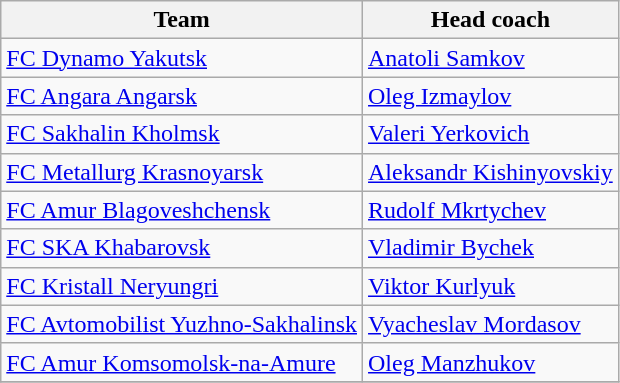<table class="wikitable">
<tr>
<th>Team</th>
<th>Head coach</th>
</tr>
<tr>
<td><a href='#'>FC Dynamo Yakutsk</a></td>
<td><a href='#'>Anatoli Samkov</a></td>
</tr>
<tr>
<td><a href='#'>FC Angara Angarsk</a></td>
<td><a href='#'>Oleg Izmaylov</a></td>
</tr>
<tr>
<td><a href='#'>FC Sakhalin Kholmsk</a></td>
<td><a href='#'>Valeri Yerkovich</a></td>
</tr>
<tr>
<td><a href='#'>FC Metallurg Krasnoyarsk</a></td>
<td><a href='#'>Aleksandr Kishinyovskiy</a></td>
</tr>
<tr>
<td><a href='#'>FC Amur Blagoveshchensk</a></td>
<td><a href='#'>Rudolf Mkrtychev</a></td>
</tr>
<tr>
<td><a href='#'>FC SKA Khabarovsk</a></td>
<td><a href='#'>Vladimir Bychek</a></td>
</tr>
<tr>
<td><a href='#'>FC Kristall Neryungri</a></td>
<td><a href='#'>Viktor Kurlyuk</a></td>
</tr>
<tr>
<td><a href='#'>FC Avtomobilist Yuzhno-Sakhalinsk</a></td>
<td><a href='#'>Vyacheslav Mordasov</a></td>
</tr>
<tr>
<td><a href='#'>FC Amur Komsomolsk-na-Amure</a></td>
<td><a href='#'>Oleg Manzhukov</a></td>
</tr>
<tr>
</tr>
</table>
